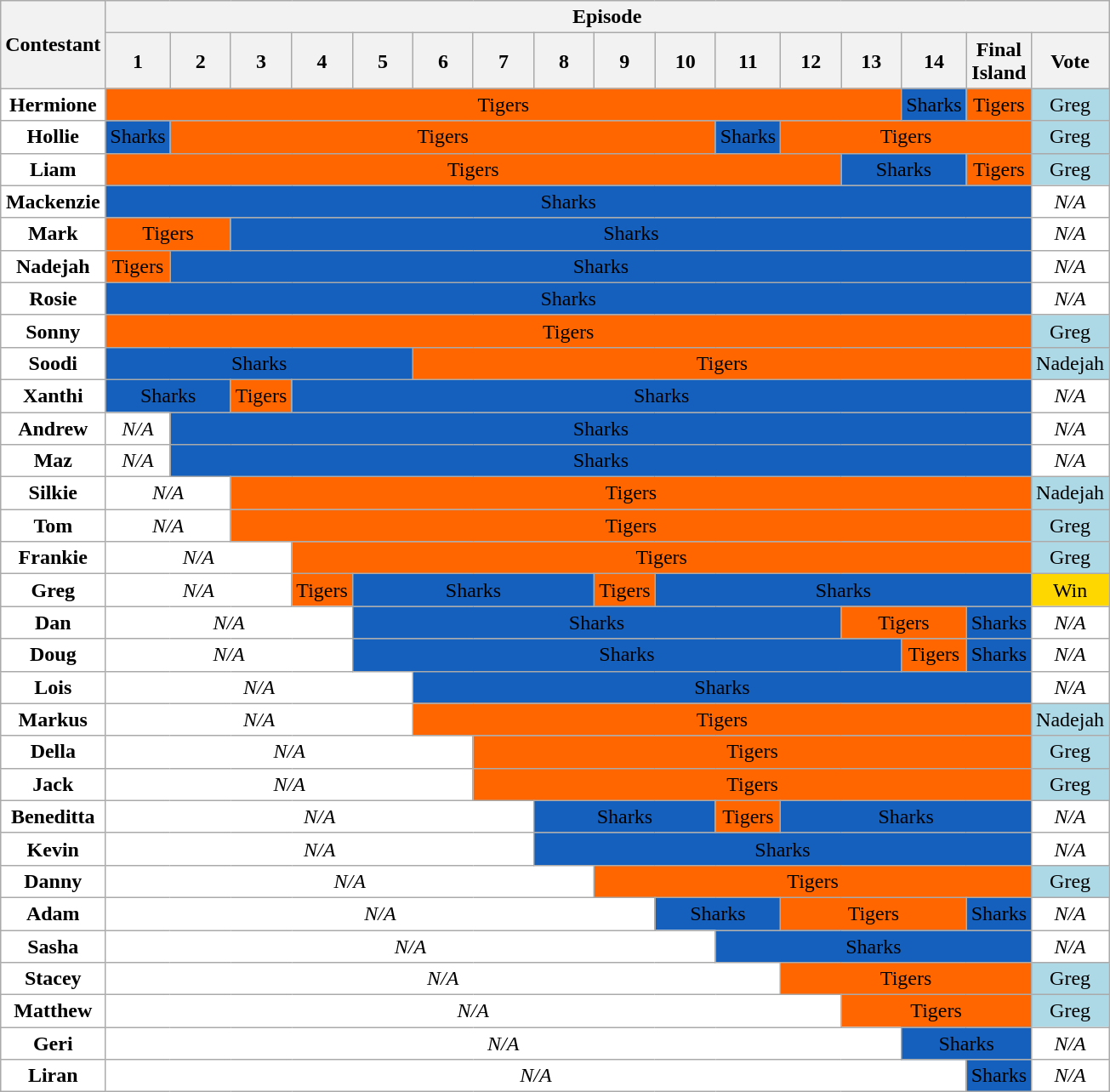<table class="wikitable" style="text-align:center">
<tr>
<th rowspan="2">Contestant</th>
<th colspan="16">Episode</th>
</tr>
<tr>
<th style="width:40px;">1</th>
<th style="width:40px;">2</th>
<th style="width:40px;">3</th>
<th style="width:40px;">4</th>
<th style="width:40px;">5</th>
<th style="width:40px;">6</th>
<th style="width:40px;">7</th>
<th style="width:40px;">8</th>
<th style="width:40px;">9</th>
<th style="width:40px;">10</th>
<th style="width:40px;">11</th>
<th style="width:40px;">12</th>
<th style="width:40px;">13</th>
<th style="width:40px;">14</th>
<th style="width:40px;">Final Island</th>
<th style="width:40px;">Vote</th>
</tr>
<tr>
<th style="background:#fff;">Hermione</th>
<td style="background:#f60;" colspan="13">Tigers</td>
<td style="background:#1560bd;" colspan="01"><span>Sharks</span></td>
<td style="background:#f60;" colspan="01">Tigers</td>
<td style="background:#add8e6;">Greg</td>
</tr>
<tr>
<th style="background:#fff;">Hollie</th>
<td style="background:#1560bd;" colspan="01"><span>Sharks</span></td>
<td style="background:#f60;" colspan="09">Tigers</td>
<td style="background:#1560bd;" colspan="01"><span>Sharks</span></td>
<td style="background:#f60;" colspan="04">Tigers</td>
<td style="background:#add8e6;">Greg</td>
</tr>
<tr>
<th style="background:#fff;">Liam</th>
<td style="background:#f60;" colspan="12">Tigers</td>
<td style="background:#1560bd;" colspan="02"><span>Sharks</span></td>
<td style="background:#f60;" colspan="01">Tigers</td>
<td style="background:#add8e6;">Greg</td>
</tr>
<tr>
<th style="background:#fff;">Mackenzie</th>
<td style="background:#1560bd;" colspan="15"><span>Sharks</span></td>
<td style="background:#fff;"><em>N/A</em></td>
</tr>
<tr>
<th style="background:#fff;">Mark</th>
<td style="background:#f60;" colspan="02">Tigers</td>
<td style="background:#1560bd;" colspan="13"><span>Sharks</span></td>
<td style="background:#fff;"><em>N/A</em></td>
</tr>
<tr>
<th style="background:#fff;">Nadejah</th>
<td style="background:#f60;" colspan="01">Tigers</td>
<td style="background:#1560bd;" colspan="14"><span>Sharks</span></td>
<td style="background:#fff;"><em>N/A</em></td>
</tr>
<tr>
<th style="background:#fff;">Rosie</th>
<td style="background:#1560bd;" colspan="15"><span>Sharks</span></td>
<td style="background:#fff;"><em>N/A</em></td>
</tr>
<tr>
<th style="background:#fff;">Sonny</th>
<td style="background:#f60;" colspan="15">Tigers</td>
<td style="background:#add8e6;">Greg</td>
</tr>
<tr>
<th style="background:#fff;">Soodi</th>
<td style="background:#1560bd;" colspan="05"><span>Sharks</span></td>
<td style="background:#f60;" colspan="10">Tigers</td>
<td style="background:#add8e6;">Nadejah</td>
</tr>
<tr>
<th style="background:#fff;">Xanthi</th>
<td style="background:#1560bd;" colspan="02"><span>Sharks</span></td>
<td style="background:#f60;" colspan="01">Tigers</td>
<td style="background:#1560bd;" colspan="12"><span>Sharks</span></td>
<td style="background:#fff;"><em>N/A</em></td>
</tr>
<tr>
<th style="background:#fff;">Andrew</th>
<td style="background:#fff;" colspan="01"><em>N/A</em></td>
<td style="background:#1560bd;" colspan="14"><span>Sharks</span></td>
<td style="background:#fff;"><em>N/A</em></td>
</tr>
<tr>
<th style="background:#fff;">Maz</th>
<td style="background:#fff;" colspan="01"><em>N/A</em></td>
<td style="background:#1560bd;" colspan="14"><span>Sharks</span></td>
<td style="background:#fff;"><em>N/A</em></td>
</tr>
<tr>
<th style="background:#fff;">Silkie</th>
<td style="background:#fff;" colspan="02"><em>N/A</em></td>
<td style="background:#f60;" colspan="13">Tigers</td>
<td style="background:#add8e6;">Nadejah</td>
</tr>
<tr>
<th style="background:#fff;">Tom</th>
<td style="background:#fff;" colspan="02"><em>N/A</em></td>
<td style="background:#f60;" colspan="13">Tigers</td>
<td style="background:#add8e6;">Greg</td>
</tr>
<tr>
<th style="background:#fff;">Frankie</th>
<td style="background:#fff;" colspan="03"><em>N/A</em></td>
<td style="background:#f60;" colspan="12">Tigers</td>
<td style="background:#add8e6;">Greg</td>
</tr>
<tr>
<th style="background:#fff;">Greg</th>
<td style="background:#fff;" colspan="03"><em>N/A</em></td>
<td style="background:#f60;" colspan="01">Tigers</td>
<td style="background:#1560bd;" colspan="04"><span>Sharks</span></td>
<td style="background:#f60;" colspan="01">Tigers</td>
<td style="background:#1560bd;" colspan="06"><span>Sharks</span></td>
<td style="background:gold;">Win</td>
</tr>
<tr>
<th style="background:#fff;">Dan</th>
<td style="background:#fff;" colspan="04"><em>N/A</em></td>
<td style="background:#1560bd;" colspan="08"><span>Sharks</span></td>
<td style="background:#f60;" colspan="02">Tigers</td>
<td style="background:#1560bd;" colspan="01"><span>Sharks</span></td>
<td style="background:#fff;"><em>N/A</em></td>
</tr>
<tr>
<th style="background:#fff;">Doug</th>
<td style="background:#fff;" colspan="04"><em>N/A</em></td>
<td style="background:#1560bd;" colspan="09"><span>Sharks</span></td>
<td style="background:#f60;" colspan="01">Tigers</td>
<td style="background:#1560bd;" colspan="01"><span>Sharks</span></td>
<td style="background:#fff;"><em>N/A</em></td>
</tr>
<tr>
<th style="background:#fff;">Lois</th>
<td style="background:#fff;" colspan="05"><em>N/A</em></td>
<td style="background:#1560bd;" colspan="10"><span>Sharks</span></td>
<td style="background:#fff;"><em>N/A</em></td>
</tr>
<tr>
<th style="background:#fff;">Markus</th>
<td style="background:#fff;" colspan="05"><em>N/A</em></td>
<td style="background:#f60;" colspan="10">Tigers</td>
<td style="background:#add8e6;">Nadejah</td>
</tr>
<tr>
<th style="background:#fff;">Della</th>
<td style="background:#fff;" colspan="06"><em>N/A</em></td>
<td style="background:#f60;" colspan="09">Tigers</td>
<td style="background:#add8e6;">Greg</td>
</tr>
<tr>
<th style="background:#fff;">Jack</th>
<td style="background:#fff;" colspan="06"><em>N/A</em></td>
<td style="background:#f60;" colspan="09">Tigers</td>
<td style="background:#add8e6;">Greg</td>
</tr>
<tr>
<th style="background:#fff;">Beneditta</th>
<td style="background:#fff;" colspan="07"><em>N/A</em></td>
<td style="background:#1560bd;" colspan="03"><span>Sharks</span></td>
<td style="background:#f60;" colspan="01">Tigers</td>
<td style="background:#1560bd;" colspan="04"><span>Sharks</span></td>
<td style="background:#fff;"><em>N/A</em></td>
</tr>
<tr>
<th style="background:#fff;">Kevin</th>
<td style="background:#fff;" colspan="07"><em>N/A</em></td>
<td style="background:#1560bd;" colspan="08"><span>Sharks</span></td>
<td style="background:#fff;"><em>N/A</em></td>
</tr>
<tr>
<th style="background:#fff;">Danny</th>
<td style="background:#fff;" colspan="08"><em>N/A</em></td>
<td style="background:#f60;" colspan="07">Tigers</td>
<td style="background:#add8e6;">Greg</td>
</tr>
<tr>
<th style="background:#fff;">Adam</th>
<td style="background:#fff;" colspan="09"><em>N/A</em></td>
<td style="background:#1560bd;" colspan="02"><span>Sharks</span></td>
<td style="background:#f60;" colspan="03">Tigers</td>
<td style="background:#1560bd;" colspan="01"><span>Sharks</span></td>
<td style="background:#fff;"><em>N/A</em></td>
</tr>
<tr>
<th style="background:#fff;">Sasha</th>
<td style="background:#fff;" colspan="10"><em>N/A</em></td>
<td style="background:#1560bd;" colspan="05"><span>Sharks</span></td>
<td style="background:#fff;"><em>N/A</em></td>
</tr>
<tr>
<th style="background:#fff;">Stacey</th>
<td style="background:#fff;" colspan="11"><em>N/A</em></td>
<td style="background:#f60;" colspan="04">Tigers</td>
<td style="background:#add8e6;">Greg</td>
</tr>
<tr>
<th style="background:#fff;">Matthew</th>
<td style="background:#fff;" colspan="12"><em>N/A</em></td>
<td style="background:#f60;" colspan="03">Tigers</td>
<td style="background:#add8e6;">Greg</td>
</tr>
<tr>
<th style="background:#fff;">Geri</th>
<td style="background:#fff;" colspan="13"><em>N/A</em></td>
<td style="background:#1560bd;" colspan="02"><span>Sharks</span></td>
<td style="background:#fff;"><em>N/A</em></td>
</tr>
<tr>
<th style="background:#fff;">Liran</th>
<td style="background:#fff;" colspan="14"><em>N/A</em></td>
<td style="background:#1560bd;" colspan="01"><span>Sharks</span></td>
<td style="background:#fff;"><em>N/A</em></td>
</tr>
</table>
